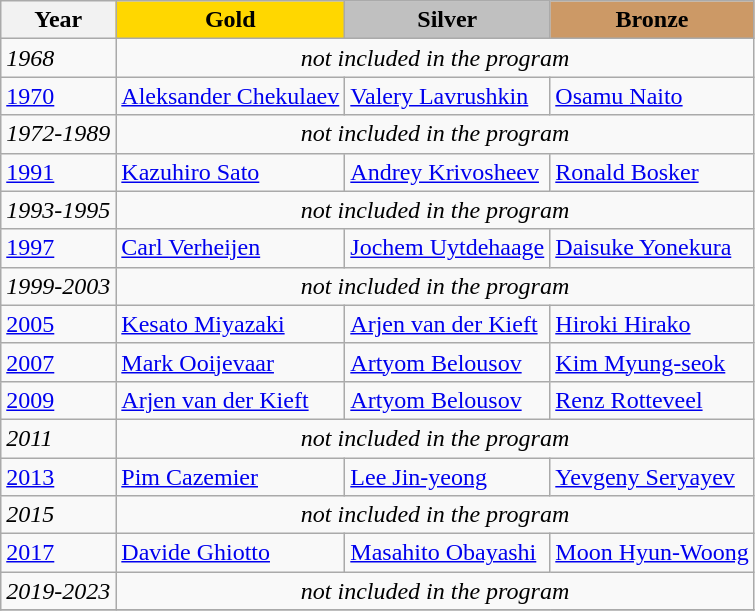<table class="wikitable">
<tr>
<th>Year</th>
<td align=center bgcolor=gold><strong>Gold</strong></td>
<td align=center bgcolor=silver><strong>Silver</strong></td>
<td align=center bgcolor=cc9966><strong>Bronze</strong></td>
</tr>
<tr>
<td><em>1968</em></td>
<td colspan=3 align=center><em>not included in the program</em></td>
</tr>
<tr>
<td><a href='#'>1970</a></td>
<td> <a href='#'>Aleksander Chekulaev</a></td>
<td> <a href='#'>Valery Lavrushkin</a></td>
<td> <a href='#'>Osamu Naito</a></td>
</tr>
<tr>
<td><em>1972-1989</em></td>
<td colspan=3 align=center><em>not included in the program</em></td>
</tr>
<tr>
<td><a href='#'>1991</a></td>
<td> <a href='#'>Kazuhiro Sato</a></td>
<td> <a href='#'>Andrey Krivosheev</a></td>
<td> <a href='#'>Ronald Bosker</a></td>
</tr>
<tr>
<td><em>1993-1995</em></td>
<td colspan=3 align=center><em>not included in the program</em></td>
</tr>
<tr>
<td><a href='#'>1997</a></td>
<td> <a href='#'>Carl Verheijen</a></td>
<td> <a href='#'>Jochem Uytdehaage</a></td>
<td> <a href='#'>Daisuke Yonekura</a></td>
</tr>
<tr>
<td><em>1999-2003</em></td>
<td colspan=3 align=center><em>not included in the program</em></td>
</tr>
<tr>
<td><a href='#'>2005</a></td>
<td> <a href='#'>Kesato Miyazaki</a></td>
<td> <a href='#'>Arjen van der Kieft</a></td>
<td> <a href='#'>Hiroki Hirako</a></td>
</tr>
<tr>
<td><a href='#'>2007</a></td>
<td> <a href='#'>Mark Ooijevaar</a></td>
<td> <a href='#'>Artyom Belousov</a></td>
<td> <a href='#'>Kim Myung-seok</a></td>
</tr>
<tr>
<td><a href='#'>2009</a></td>
<td> <a href='#'>Arjen van der Kieft</a></td>
<td> <a href='#'>Artyom Belousov</a></td>
<td> <a href='#'>Renz Rotteveel</a></td>
</tr>
<tr>
<td><em>2011</em></td>
<td colspan=3 align=center><em>not included in the program</em></td>
</tr>
<tr>
<td><a href='#'>2013</a></td>
<td> <a href='#'>Pim Cazemier</a></td>
<td> <a href='#'>Lee Jin-yeong</a></td>
<td> <a href='#'>Yevgeny Seryayev</a></td>
</tr>
<tr>
<td><em>2015</em></td>
<td colspan=3 align=center><em>not included in the program</em></td>
</tr>
<tr>
<td><a href='#'>2017</a></td>
<td> <a href='#'>Davide Ghiotto</a></td>
<td> <a href='#'>Masahito Obayashi</a></td>
<td> <a href='#'>Moon Hyun-Woong</a></td>
</tr>
<tr>
<td><em>2019-2023</em></td>
<td colspan=3 align=center><em>not included in the program</em></td>
</tr>
<tr>
</tr>
</table>
